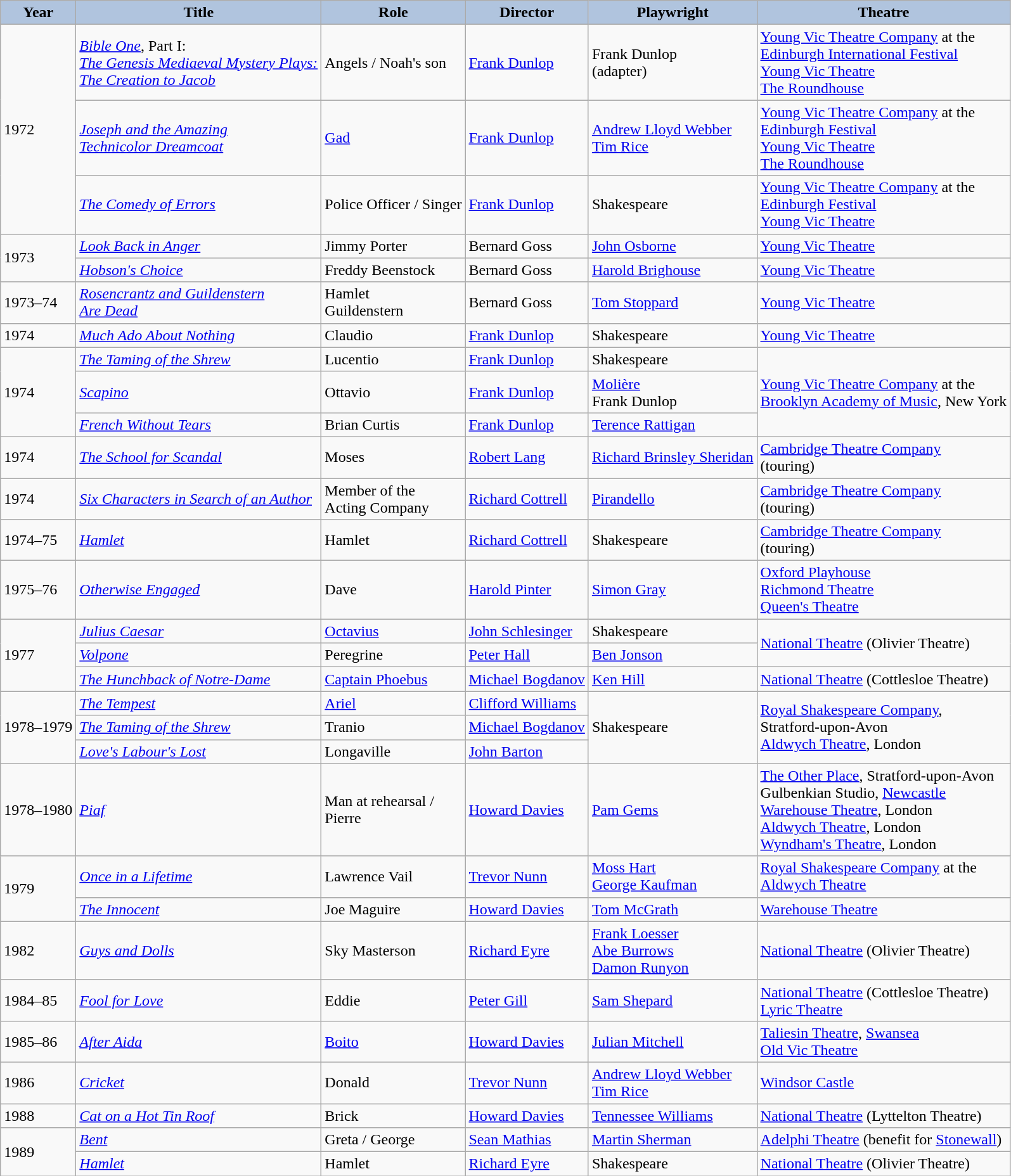<table class="wikitable" style="font-size:100%;">
<tr>
<th style="background:#B0C4DE;">Year</th>
<th style="background:#B0C4DE;">Title</th>
<th style="background:#B0C4DE;">Role</th>
<th style="background:#B0C4DE;">Director</th>
<th style="background:#B0C4DE;">Playwright</th>
<th style="background:#B0C4DE;">Theatre</th>
</tr>
<tr>
<td rowspan="3">1972</td>
<td><em><a href='#'>Bible One</a></em>, Part I: <br><em><a href='#'>The Genesis Mediaeval Mystery Plays:</em> <br><em>The Creation to Jacob</a></em></td>
<td>Angels / Noah's son</td>
<td><a href='#'>Frank Dunlop</a></td>
<td>Frank Dunlop <br>(adapter)</td>
<td><a href='#'>Young Vic Theatre Company</a> at the <br><a href='#'>Edinburgh International Festival</a><br><a href='#'>Young Vic Theatre</a><br><a href='#'>The Roundhouse</a></td>
</tr>
<tr>
<td><em><a href='#'>Joseph and the Amazing <br>Technicolor Dreamcoat</a></em></td>
<td><a href='#'>Gad</a></td>
<td><a href='#'>Frank Dunlop</a></td>
<td><a href='#'>Andrew Lloyd Webber</a> <br><a href='#'>Tim Rice</a></td>
<td><a href='#'>Young Vic Theatre Company</a> at the <br><a href='#'>Edinburgh Festival</a> <br><a href='#'>Young Vic Theatre</a><br><a href='#'>The Roundhouse</a></td>
</tr>
<tr>
<td><em><a href='#'>The Comedy of Errors</a></em></td>
<td>Police Officer / Singer</td>
<td><a href='#'>Frank Dunlop</a></td>
<td>Shakespeare</td>
<td><a href='#'>Young Vic Theatre Company</a> at the <br><a href='#'>Edinburgh Festival</a><br><a href='#'>Young Vic Theatre</a></td>
</tr>
<tr>
<td rowspan="2">1973</td>
<td><em><a href='#'>Look Back in Anger</a></em></td>
<td>Jimmy Porter</td>
<td>Bernard Goss</td>
<td><a href='#'>John Osborne</a></td>
<td><a href='#'>Young Vic Theatre</a></td>
</tr>
<tr>
<td><em><a href='#'>Hobson's Choice</a></em></td>
<td>Freddy Beenstock</td>
<td>Bernard Goss</td>
<td><a href='#'>Harold Brighouse</a></td>
<td><a href='#'>Young Vic Theatre</a></td>
</tr>
<tr>
<td>1973–74</td>
<td><em><a href='#'>Rosencrantz and Guildenstern <br>Are Dead</a></em></td>
<td>Hamlet <br>Guildenstern</td>
<td>Bernard Goss</td>
<td><a href='#'>Tom Stoppard</a></td>
<td><a href='#'>Young Vic Theatre</a></td>
</tr>
<tr>
<td>1974</td>
<td><em><a href='#'>Much Ado About Nothing</a></em></td>
<td>Claudio</td>
<td><a href='#'>Frank Dunlop</a></td>
<td>Shakespeare</td>
<td><a href='#'>Young Vic Theatre</a></td>
</tr>
<tr>
<td rowspan="3">1974</td>
<td><em><a href='#'>The Taming of the Shrew</a></em></td>
<td>Lucentio</td>
<td><a href='#'>Frank Dunlop</a></td>
<td>Shakespeare</td>
<td rowspan="3"><a href='#'>Young Vic Theatre Company</a> at the <br><a href='#'>Brooklyn Academy of Music</a>, New York</td>
</tr>
<tr>
<td><em><a href='#'>Scapino</a></em></td>
<td>Ottavio</td>
<td><a href='#'>Frank Dunlop</a></td>
<td><a href='#'>Molière</a> <br>Frank Dunlop</td>
</tr>
<tr>
<td><em><a href='#'>French Without Tears</a></em></td>
<td>Brian Curtis</td>
<td><a href='#'>Frank Dunlop</a></td>
<td><a href='#'>Terence Rattigan</a></td>
</tr>
<tr>
<td>1974</td>
<td><em><a href='#'>The School for Scandal</a></em></td>
<td>Moses</td>
<td><a href='#'>Robert Lang</a></td>
<td><a href='#'>Richard Brinsley Sheridan</a></td>
<td><a href='#'>Cambridge Theatre Company</a> <br> (touring)</td>
</tr>
<tr>
<td>1974</td>
<td><em><a href='#'>Six Characters in Search of an Author</a></em></td>
<td>Member of the <br>Acting Company</td>
<td><a href='#'>Richard Cottrell</a></td>
<td><a href='#'>Pirandello</a></td>
<td><a href='#'>Cambridge Theatre Company</a> <br> (touring)</td>
</tr>
<tr>
<td>1974–75</td>
<td><em><a href='#'>Hamlet</a></em></td>
<td>Hamlet</td>
<td><a href='#'>Richard Cottrell</a></td>
<td>Shakespeare</td>
<td><a href='#'>Cambridge Theatre Company</a> <br> (touring)</td>
</tr>
<tr>
<td>1975–76</td>
<td><em><a href='#'>Otherwise Engaged</a></em></td>
<td>Dave</td>
<td><a href='#'>Harold Pinter</a></td>
<td><a href='#'>Simon Gray</a></td>
<td><a href='#'>Oxford Playhouse</a> <br><a href='#'>Richmond Theatre</a> <br><a href='#'>Queen's Theatre</a></td>
</tr>
<tr>
<td rowspan="3">1977</td>
<td><em><a href='#'>Julius Caesar</a></em></td>
<td><a href='#'>Octavius</a></td>
<td><a href='#'>John Schlesinger</a></td>
<td>Shakespeare</td>
<td rowspan="2"><a href='#'>National Theatre</a> (Olivier Theatre)</td>
</tr>
<tr>
<td><em><a href='#'>Volpone</a></em></td>
<td>Peregrine</td>
<td><a href='#'>Peter Hall</a></td>
<td><a href='#'>Ben Jonson</a></td>
</tr>
<tr>
<td><em><a href='#'>The Hunchback of Notre-Dame</a></em></td>
<td><a href='#'>Captain Phoebus</a></td>
<td><a href='#'>Michael Bogdanov</a></td>
<td><a href='#'>Ken Hill</a></td>
<td><a href='#'>National Theatre</a> (Cottlesloe Theatre)</td>
</tr>
<tr>
<td rowspan="3">1978–1979</td>
<td><em><a href='#'>The Tempest</a></em></td>
<td><a href='#'>Ariel</a></td>
<td><a href='#'>Clifford Williams</a></td>
<td rowspan="3">Shakespeare</td>
<td rowspan="3"><a href='#'>Royal Shakespeare Company</a>, <br>Stratford-upon-Avon <br> <a href='#'>Aldwych Theatre</a>, London</td>
</tr>
<tr>
<td><em><a href='#'>The Taming of the Shrew</a></em></td>
<td>Tranio</td>
<td><a href='#'>Michael Bogdanov</a></td>
</tr>
<tr>
<td><em><a href='#'>Love's Labour's Lost</a></em></td>
<td>Longaville</td>
<td><a href='#'>John Barton</a></td>
</tr>
<tr>
<td>1978–1980</td>
<td><em><a href='#'>Piaf</a></em></td>
<td>Man at rehearsal / <br>Pierre</td>
<td><a href='#'>Howard Davies</a></td>
<td><a href='#'>Pam Gems</a></td>
<td><a href='#'>The Other Place</a>, Stratford-upon-Avon <br>Gulbenkian Studio, <a href='#'>Newcastle</a> <br><a href='#'>Warehouse Theatre</a>, London <br><a href='#'>Aldwych Theatre</a>, London <br><a href='#'>Wyndham's Theatre</a>, London</td>
</tr>
<tr>
<td rowspan="2">1979</td>
<td><em><a href='#'>Once in a Lifetime</a></em></td>
<td>Lawrence Vail</td>
<td><a href='#'>Trevor Nunn</a></td>
<td><a href='#'>Moss Hart</a><br><a href='#'>George Kaufman</a></td>
<td><a href='#'>Royal Shakespeare Company</a> at the <br> <a href='#'>Aldwych Theatre</a></td>
</tr>
<tr>
<td><em><a href='#'>The Innocent</a></em></td>
<td>Joe Maguire</td>
<td><a href='#'>Howard Davies</a></td>
<td><a href='#'>Tom McGrath</a></td>
<td><a href='#'>Warehouse Theatre</a></td>
</tr>
<tr>
<td>1982</td>
<td><em><a href='#'>Guys and Dolls</a></em></td>
<td>Sky Masterson</td>
<td><a href='#'>Richard Eyre</a></td>
<td><a href='#'>Frank Loesser</a> <br> <a href='#'>Abe Burrows</a> <br><a href='#'>Damon Runyon</a></td>
<td><a href='#'>National Theatre</a> (Olivier Theatre)</td>
</tr>
<tr>
<td>1984–85</td>
<td><em><a href='#'>Fool for Love</a></em></td>
<td>Eddie</td>
<td><a href='#'>Peter Gill</a></td>
<td><a href='#'>Sam Shepard</a></td>
<td><a href='#'>National Theatre</a> (Cottlesloe Theatre)<br><a href='#'>Lyric Theatre</a></td>
</tr>
<tr>
<td>1985–86</td>
<td><em><a href='#'>After Aida</a></em></td>
<td><a href='#'>Boito</a></td>
<td><a href='#'>Howard Davies</a></td>
<td><a href='#'>Julian Mitchell</a></td>
<td><a href='#'>Taliesin Theatre</a>, <a href='#'>Swansea</a> <br><a href='#'>Old Vic Theatre</a></td>
</tr>
<tr>
<td>1986</td>
<td><em><a href='#'>Cricket</a></em></td>
<td>Donald</td>
<td><a href='#'>Trevor Nunn</a></td>
<td><a href='#'>Andrew Lloyd Webber</a> <br><a href='#'>Tim Rice</a></td>
<td><a href='#'>Windsor Castle</a></td>
</tr>
<tr>
<td>1988</td>
<td><em><a href='#'>Cat on a Hot Tin Roof</a></em></td>
<td>Brick</td>
<td><a href='#'>Howard Davies</a></td>
<td><a href='#'>Tennessee Williams</a></td>
<td><a href='#'>National Theatre</a> (Lyttelton Theatre)</td>
</tr>
<tr>
<td rowspan="2">1989</td>
<td><em><a href='#'>Bent</a></em></td>
<td>Greta / George</td>
<td><a href='#'>Sean Mathias</a></td>
<td><a href='#'>Martin Sherman</a></td>
<td><a href='#'>Adelphi Theatre</a> (benefit for <a href='#'>Stonewall</a>)</td>
</tr>
<tr>
<td><em><a href='#'>Hamlet</a></em></td>
<td>Hamlet</td>
<td><a href='#'>Richard Eyre</a></td>
<td>Shakespeare</td>
<td><a href='#'>National Theatre</a> (Olivier Theatre)</td>
</tr>
</table>
